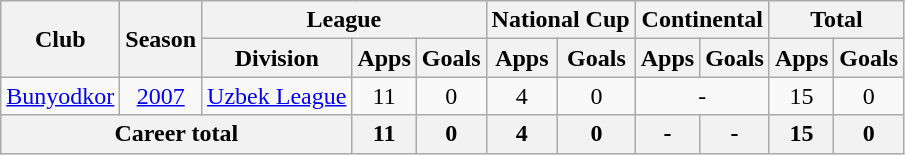<table class="wikitable" style="text-align: center;">
<tr>
<th rowspan="2">Club</th>
<th rowspan="2">Season</th>
<th colspan="3">League</th>
<th colspan="2">National Cup</th>
<th colspan="2">Continental</th>
<th colspan="2">Total</th>
</tr>
<tr>
<th>Division</th>
<th>Apps</th>
<th>Goals</th>
<th>Apps</th>
<th>Goals</th>
<th>Apps</th>
<th>Goals</th>
<th>Apps</th>
<th>Goals</th>
</tr>
<tr>
<td rowspan="1" valign="center"><a href='#'>Bunyodkor</a></td>
<td><a href='#'>2007</a></td>
<td rowspan="1" valign="center"><a href='#'>Uzbek League</a></td>
<td>11</td>
<td>0</td>
<td>4</td>
<td>0</td>
<td colspan="2">-</td>
<td>15</td>
<td>0</td>
</tr>
<tr>
<th colspan="3">Career total</th>
<th>11</th>
<th>0</th>
<th>4</th>
<th>0</th>
<th>-</th>
<th>-</th>
<th>15</th>
<th>0</th>
</tr>
</table>
